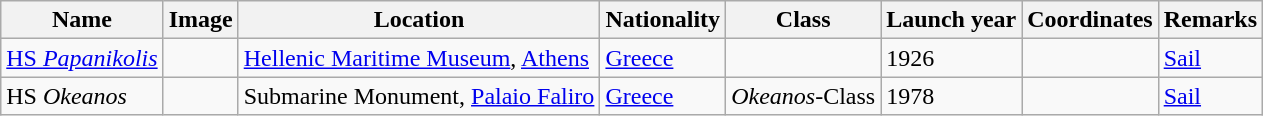<table class="wikitable">
<tr>
<th>Name</th>
<th>Image</th>
<th>Location</th>
<th>Nationality</th>
<th>Class</th>
<th>Launch year</th>
<th>Coordinates</th>
<th>Remarks</th>
</tr>
<tr>
<td><a href='#'>HS <em>Papanikolis</em></a></td>
<td></td>
<td><a href='#'>Hellenic Maritime Museum</a>, <a href='#'>Athens</a></td>
<td> <a href='#'>Greece</a></td>
<td></td>
<td>1926</td>
<td></td>
<td><a href='#'>Sail</a></td>
</tr>
<tr>
<td>HS <em>Okeanos</em></td>
<td></td>
<td>Submarine Monument, <a href='#'>Palaio Faliro</a></td>
<td> <a href='#'>Greece</a></td>
<td><em>Okeanos</em>-Class</td>
<td>1978</td>
<td></td>
<td><a href='#'>Sail</a></td>
</tr>
</table>
